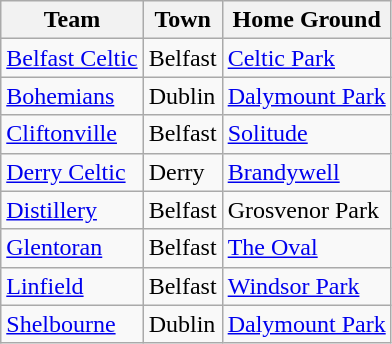<table class="wikitable sortable">
<tr>
<th>Team</th>
<th>Town</th>
<th>Home Ground</th>
</tr>
<tr>
<td><a href='#'>Belfast Celtic</a></td>
<td>Belfast</td>
<td><a href='#'>Celtic Park</a></td>
</tr>
<tr>
<td><a href='#'>Bohemians</a></td>
<td>Dublin</td>
<td><a href='#'>Dalymount Park</a></td>
</tr>
<tr>
<td><a href='#'>Cliftonville</a></td>
<td>Belfast</td>
<td><a href='#'>Solitude</a></td>
</tr>
<tr>
<td><a href='#'>Derry Celtic</a></td>
<td>Derry</td>
<td><a href='#'>Brandywell</a></td>
</tr>
<tr>
<td><a href='#'>Distillery</a></td>
<td>Belfast</td>
<td>Grosvenor Park</td>
</tr>
<tr>
<td><a href='#'>Glentoran</a></td>
<td>Belfast</td>
<td><a href='#'>The Oval</a></td>
</tr>
<tr>
<td><a href='#'>Linfield</a></td>
<td>Belfast</td>
<td><a href='#'>Windsor Park</a></td>
</tr>
<tr>
<td><a href='#'>Shelbourne</a></td>
<td>Dublin</td>
<td><a href='#'>Dalymount Park</a></td>
</tr>
</table>
